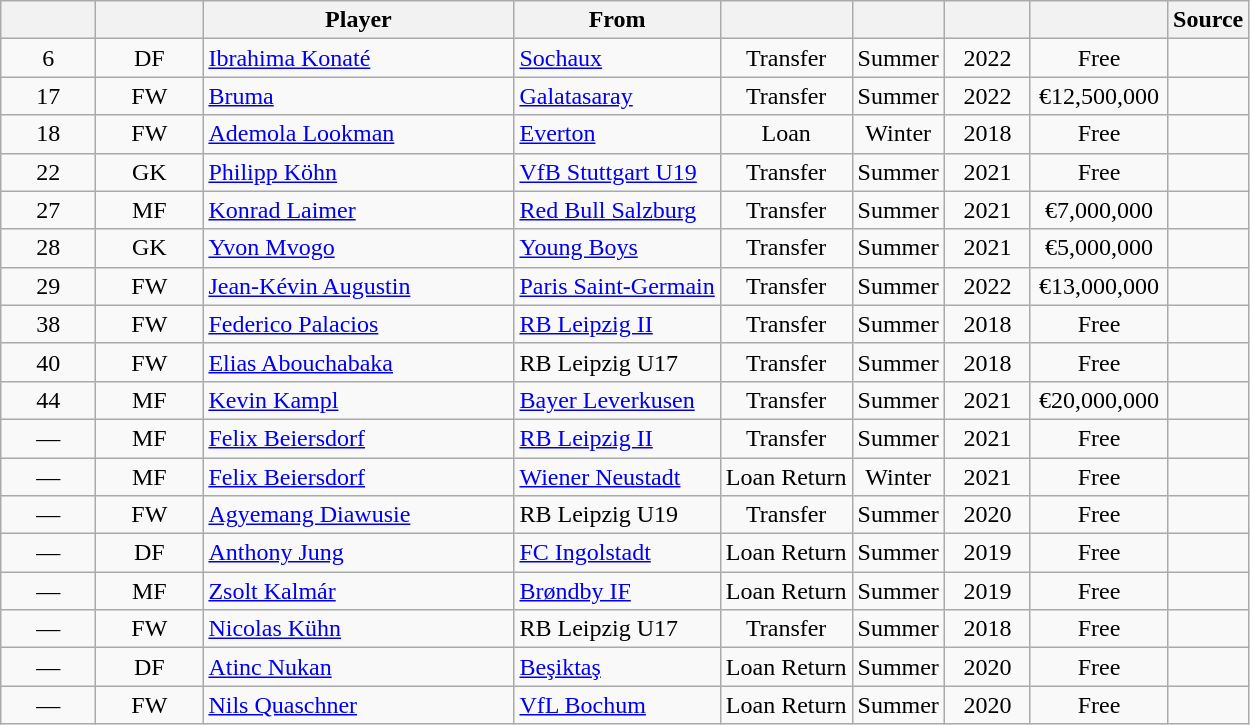<table class="wikitable" style="text-align:center">
<tr>
<th style="width:56px;"></th>
<th style="width:64px;"></th>
<th style="width:200px;">Player</th>
<th>From</th>
<th></th>
<th></th>
<th style="width:50px;"></th>
<th style="width:84px;"></th>
<th>Source</th>
</tr>
<tr>
<td>6</td>
<td>DF</td>
<td align="left"> <a href='#'>Ibrahima Konaté</a></td>
<td style="text-align:left"> <a href='#'>Sochaux</a></td>
<td>Transfer</td>
<td>Summer</td>
<td>2022</td>
<td>Free</td>
<td></td>
</tr>
<tr>
<td>17</td>
<td>FW</td>
<td align="left"> <a href='#'>Bruma</a></td>
<td style="text-align:left"> <a href='#'>Galatasaray</a></td>
<td>Transfer</td>
<td>Summer</td>
<td>2022</td>
<td>€12,500,000</td>
<td></td>
</tr>
<tr>
<td>18</td>
<td>FW</td>
<td align="left"> <a href='#'>Ademola Lookman</a></td>
<td style="text-align:left"> <a href='#'>Everton</a></td>
<td>Loan</td>
<td>Winter</td>
<td>2018</td>
<td>Free</td>
<td></td>
</tr>
<tr>
<td>22</td>
<td>GK</td>
<td align="left"> <a href='#'>Philipp Köhn</a></td>
<td style="text-align:left"><a href='#'>VfB Stuttgart U19</a></td>
<td>Transfer</td>
<td>Summer</td>
<td>2021</td>
<td>Free</td>
<td></td>
</tr>
<tr>
<td>27</td>
<td>MF</td>
<td align="left"> <a href='#'>Konrad Laimer</a></td>
<td style="text-align:left"> <a href='#'>Red Bull Salzburg</a></td>
<td>Transfer</td>
<td>Summer</td>
<td>2021</td>
<td>€7,000,000</td>
<td></td>
</tr>
<tr>
<td>28</td>
<td>GK</td>
<td align="left"> <a href='#'>Yvon Mvogo</a></td>
<td style="text-align:left"> <a href='#'>Young Boys</a></td>
<td>Transfer</td>
<td>Summer</td>
<td>2021</td>
<td>€5,000,000</td>
<td></td>
</tr>
<tr>
<td>29</td>
<td>FW</td>
<td align="left"> <a href='#'>Jean-Kévin Augustin</a></td>
<td style="text-align:left"> <a href='#'>Paris Saint-Germain</a></td>
<td>Transfer</td>
<td>Summer</td>
<td>2022</td>
<td>€13,000,000</td>
<td></td>
</tr>
<tr>
<td>38</td>
<td>FW</td>
<td align="left"> <a href='#'>Federico Palacios</a></td>
<td style="text-align:left"><a href='#'>RB Leipzig II</a></td>
<td>Transfer</td>
<td>Summer</td>
<td>2018</td>
<td>Free</td>
<td></td>
</tr>
<tr>
<td>40</td>
<td>FW</td>
<td align="left"> <a href='#'>Elias Abouchabaka</a></td>
<td style="text-align:left">RB Leipzig U17</td>
<td>Transfer</td>
<td>Summer</td>
<td>2018</td>
<td>Free</td>
<td></td>
</tr>
<tr>
<td>44</td>
<td>MF</td>
<td align="left"> <a href='#'>Kevin Kampl</a></td>
<td style="text-align:left"><a href='#'>Bayer Leverkusen</a></td>
<td>Transfer</td>
<td>Summer</td>
<td>2021</td>
<td>€20,000,000</td>
<td></td>
</tr>
<tr>
<td>—</td>
<td>MF</td>
<td align="left"> <a href='#'>Felix Beiersdorf</a></td>
<td style="text-align:left"><a href='#'>RB Leipzig II</a></td>
<td>Transfer</td>
<td>Summer</td>
<td>2021</td>
<td>Free</td>
<td></td>
</tr>
<tr>
<td>—</td>
<td>MF</td>
<td align="left"> <a href='#'>Felix Beiersdorf</a></td>
<td style="text-align:left"> <a href='#'>Wiener Neustadt</a></td>
<td>Loan Return</td>
<td>Winter</td>
<td>2021</td>
<td>Free</td>
<td></td>
</tr>
<tr>
<td>—</td>
<td>FW</td>
<td align="left"> <a href='#'>Agyemang Diawusie</a></td>
<td style="text-align:left">RB Leipzig U19</td>
<td>Transfer</td>
<td>Summer</td>
<td>2020</td>
<td>Free</td>
<td></td>
</tr>
<tr>
<td>—</td>
<td>DF</td>
<td align="left"> <a href='#'>Anthony Jung</a></td>
<td style="text-align:left"><a href='#'>FC Ingolstadt</a></td>
<td>Loan Return</td>
<td>Summer</td>
<td>2019</td>
<td>Free</td>
<td></td>
</tr>
<tr>
<td>—</td>
<td>MF</td>
<td align="left"> <a href='#'>Zsolt Kalmár</a></td>
<td style="text-align:left"> <a href='#'>Brøndby IF</a></td>
<td>Loan Return</td>
<td>Summer</td>
<td>2019</td>
<td>Free</td>
<td></td>
</tr>
<tr>
<td>—</td>
<td>FW</td>
<td align="left"> <a href='#'>Nicolas Kühn</a></td>
<td style="text-align:left">RB Leipzig U17</td>
<td>Transfer</td>
<td>Summer</td>
<td>2018</td>
<td>Free</td>
<td></td>
</tr>
<tr>
<td>—</td>
<td>DF</td>
<td align="left"> <a href='#'>Atinc Nukan</a></td>
<td style="text-align:left"> <a href='#'>Beşiktaş</a></td>
<td>Loan Return</td>
<td>Summer</td>
<td>2020</td>
<td>Free</td>
<td></td>
</tr>
<tr>
<td>—</td>
<td>FW</td>
<td align="left"> <a href='#'>Nils Quaschner</a></td>
<td style="text-align:left"><a href='#'>VfL Bochum</a></td>
<td>Loan Return</td>
<td>Summer</td>
<td>2020</td>
<td>Free</td>
<td></td>
</tr>
</table>
